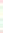<table style="font-size: 85%">
<tr>
<td style="background:#fdd;"></td>
</tr>
<tr>
<td style="background:#dfd;"></td>
</tr>
<tr>
<td style="background:#ffd;"></td>
</tr>
<tr>
<td style="background:#dfd;"></td>
</tr>
<tr>
<td style="background:#dfd;"></td>
</tr>
<tr>
<td style="background:#fdd;"></td>
</tr>
</table>
